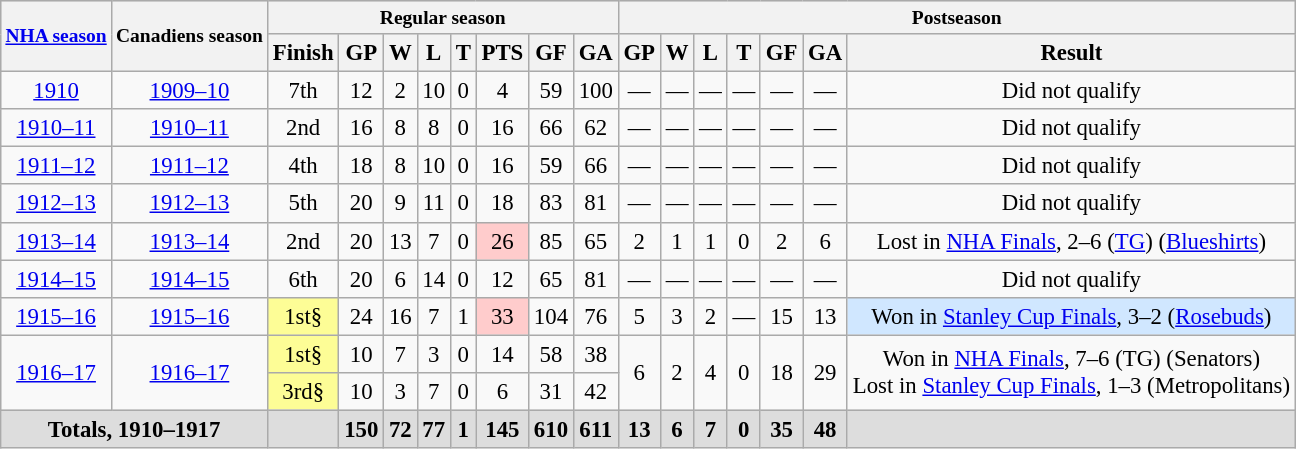<table class="wikitable plainrowheaders" style="text-align: center; font-size: 95%">
<tr align="center" style="font-size: small; font-weight:bold; background-color:#dddddd; padding:5px;">
<th rowspan="2" scope="col"><a href='#'>NHA season</a></th>
<th rowspan="2" scope="col">Canadiens season</th>
<th colspan="8">Regular season</th>
<th colspan="7">Postseason</th>
</tr>
<tr>
<th scope="col">Finish</th>
<th scope="col">GP</th>
<th scope="col">W</th>
<th scope="col">L</th>
<th scope="col">T</th>
<th scope="col">PTS</th>
<th scope="col">GF</th>
<th scope="col">GA</th>
<th scope="col">GP</th>
<th scope="col">W</th>
<th scope="col">L</th>
<th scope="col">T</th>
<th scope="col">GF</th>
<th scope="col">GA</th>
<th scope="col">Result</th>
</tr>
<tr>
<td><a href='#'>1910</a></td>
<td><a href='#'>1909–10</a></td>
<td>7th</td>
<td>12</td>
<td>2</td>
<td>10</td>
<td>0</td>
<td>4</td>
<td>59</td>
<td>100</td>
<td>—</td>
<td>—</td>
<td>—</td>
<td>—</td>
<td>—</td>
<td>—</td>
<td>Did not qualify</td>
</tr>
<tr>
<td><a href='#'>1910–11</a></td>
<td><a href='#'>1910–11</a></td>
<td>2nd</td>
<td>16</td>
<td>8</td>
<td>8</td>
<td>0</td>
<td>16</td>
<td>66</td>
<td>62</td>
<td>—</td>
<td>—</td>
<td>—</td>
<td>—</td>
<td>—</td>
<td>—</td>
<td>Did not qualify</td>
</tr>
<tr>
<td><a href='#'>1911–12</a></td>
<td><a href='#'>1911–12</a></td>
<td>4th</td>
<td>18</td>
<td>8</td>
<td>10</td>
<td>0</td>
<td>16</td>
<td>59</td>
<td>66</td>
<td>—</td>
<td>—</td>
<td>—</td>
<td>—</td>
<td>—</td>
<td>—</td>
<td>Did not qualify</td>
</tr>
<tr>
<td><a href='#'>1912–13</a></td>
<td><a href='#'>1912–13</a></td>
<td>5th</td>
<td>20</td>
<td>9</td>
<td>11</td>
<td>0</td>
<td>18</td>
<td>83</td>
<td>81</td>
<td>—</td>
<td>—</td>
<td>—</td>
<td>—</td>
<td>—</td>
<td>—</td>
<td>Did not qualify</td>
</tr>
<tr>
<td><a href='#'>1913–14</a></td>
<td><a href='#'>1913–14</a></td>
<td>2nd</td>
<td>20</td>
<td>13</td>
<td>7</td>
<td>0</td>
<td style="background: #FFCCCC;">26</td>
<td>85</td>
<td>65</td>
<td>2</td>
<td>1</td>
<td>1</td>
<td>0</td>
<td>2</td>
<td>6</td>
<td>Lost in <a href='#'>NHA Finals</a>, 2–6 (<a href='#'>TG</a>) (<a href='#'>Blueshirts</a>)</td>
</tr>
<tr>
<td><a href='#'>1914–15</a></td>
<td><a href='#'>1914–15</a></td>
<td>6th</td>
<td>20</td>
<td>6</td>
<td>14</td>
<td>0</td>
<td>12</td>
<td>65</td>
<td>81</td>
<td>—</td>
<td>—</td>
<td>—</td>
<td>—</td>
<td>—</td>
<td>—</td>
<td>Did not qualify</td>
</tr>
<tr>
<td><a href='#'>1915–16</a></td>
<td><a href='#'>1915–16</a></td>
<td scope="row" bgcolor="#FDFD96">1st§</td>
<td>24</td>
<td>16</td>
<td>7</td>
<td>1</td>
<td style="background: #FFCCCC;">33</td>
<td>104</td>
<td>76</td>
<td>5</td>
<td>3</td>
<td>2</td>
<td>—</td>
<td>15</td>
<td>13</td>
<td style="background: #D0E7FF;">Won in <a href='#'>Stanley Cup Finals</a>, 3–2 (<a href='#'>Rosebuds</a>)</td>
</tr>
<tr>
<td scope="row" rowspan="2"><a href='#'>1916–17</a></td>
<td rowspan="2"><a href='#'>1916–17</a></td>
<td scope="row" bgcolor="#FDFD96">1st§</td>
<td>10</td>
<td>7</td>
<td>3</td>
<td>0</td>
<td>14</td>
<td>58</td>
<td>38</td>
<td rowspan="2">6</td>
<td rowspan="2">2</td>
<td rowspan="2">4</td>
<td rowspan="2">0</td>
<td rowspan="2">18</td>
<td rowspan="2">29</td>
<td rowspan="2">Won in <a href='#'>NHA Finals</a>, 7–6 (TG) (Senators)<br>Lost in <a href='#'>Stanley Cup Finals</a>, 1–3 (Metropolitans)</td>
</tr>
<tr>
<td scope="row" bgcolor="#FDFD96">3rd§</td>
<td>10</td>
<td>3</td>
<td>7</td>
<td>0</td>
<td>6</td>
<td>31</td>
<td>42</td>
</tr>
<tr align="center" style="font-weight:bold; background-color:#dddddd;" |>
<td scope="row" colspan="2">Totals, 1910–1917</td>
<td></td>
<td>150</td>
<td>72</td>
<td>77</td>
<td>1</td>
<td>145</td>
<td>610</td>
<td>611</td>
<td>13</td>
<td>6</td>
<td>7</td>
<td>0</td>
<td>35</td>
<td>48</td>
<td></td>
</tr>
</table>
